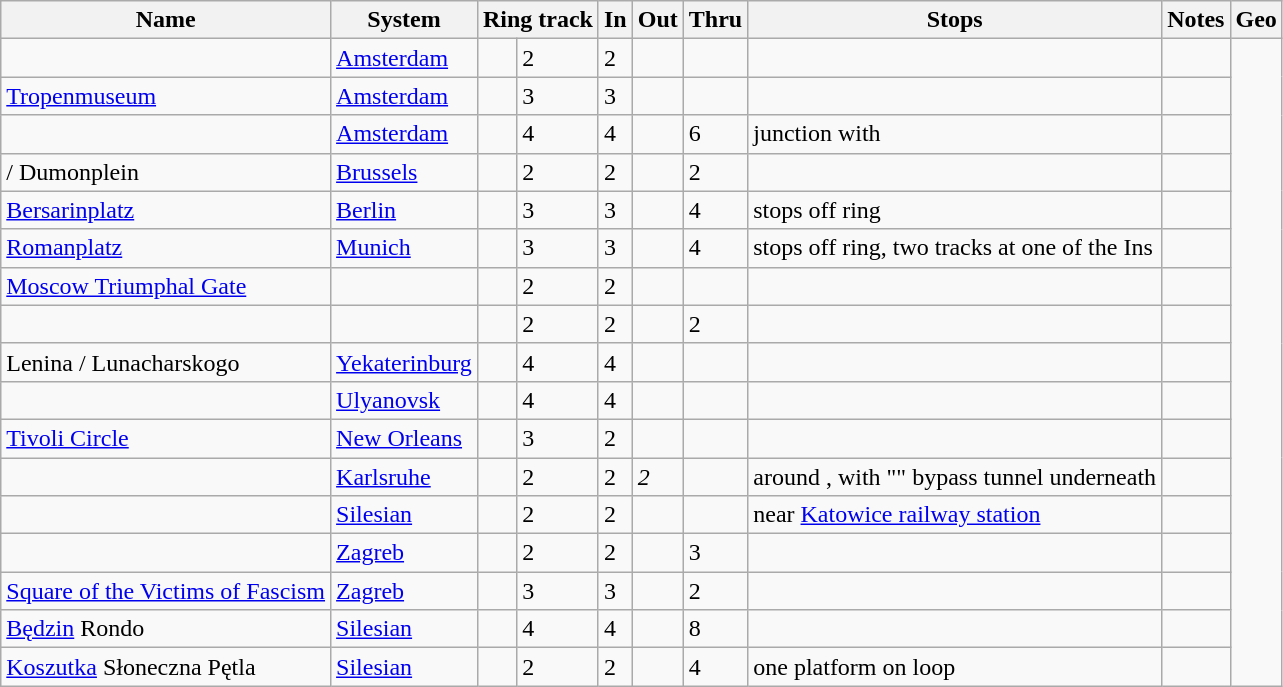<table class="wikitable sortable">
<tr>
<th>Name</th>
<th>System</th>
<th colspan="2">Ring track</th>
<th>In</th>
<th>Out</th>
<th>Thru</th>
<th>Stops</th>
<th>Notes</th>
<th>Geo</th>
</tr>
<tr>
<td></td>
<td><a href='#'>Amsterdam</a></td>
<td></td>
<td>2</td>
<td>2</td>
<td></td>
<td></td>
<td></td>
<td></td>
</tr>
<tr>
<td><a href='#'>Tropenmuseum</a></td>
<td><a href='#'>Amsterdam</a></td>
<td></td>
<td>3</td>
<td>3</td>
<td></td>
<td></td>
<td></td>
<td></td>
</tr>
<tr>
<td></td>
<td><a href='#'>Amsterdam</a></td>
<td></td>
<td>4</td>
<td>4</td>
<td></td>
<td>6</td>
<td>junction with </td>
<td></td>
</tr>
<tr>
<td>/ Dumonplein</td>
<td><a href='#'>Brussels</a></td>
<td></td>
<td>2</td>
<td>2</td>
<td></td>
<td>2</td>
<td></td>
<td></td>
</tr>
<tr>
<td><a href='#'>Bersarinplatz</a></td>
<td><a href='#'>Berlin</a></td>
<td></td>
<td>3</td>
<td>3</td>
<td></td>
<td>4</td>
<td>stops off ring</td>
<td></td>
</tr>
<tr>
<td><a href='#'>Romanplatz</a></td>
<td><a href='#'>Munich</a></td>
<td></td>
<td>3</td>
<td>3</td>
<td></td>
<td>4</td>
<td>stops off ring, two tracks at one of the Ins</td>
<td></td>
</tr>
<tr>
<td><a href='#'>Moscow Triumphal Gate</a></td>
<td></td>
<td></td>
<td>2</td>
<td>2</td>
<td></td>
<td></td>
<td></td>
<td></td>
</tr>
<tr>
<td></td>
<td></td>
<td></td>
<td>2</td>
<td>2</td>
<td></td>
<td>2</td>
<td></td>
<td></td>
</tr>
<tr>
<td>Lenina / Lunacharskogo</td>
<td><a href='#'>Yekaterinburg</a></td>
<td></td>
<td>4</td>
<td>4</td>
<td></td>
<td></td>
<td></td>
<td></td>
</tr>
<tr>
<td></td>
<td><a href='#'>Ulyanovsk</a></td>
<td></td>
<td>4</td>
<td>4</td>
<td></td>
<td></td>
<td></td>
<td></td>
</tr>
<tr>
<td><a href='#'>Tivoli Circle</a></td>
<td><a href='#'>New Orleans</a></td>
<td></td>
<td>3</td>
<td>2</td>
<td></td>
<td></td>
<td></td>
<td></td>
</tr>
<tr>
<td></td>
<td><a href='#'>Karlsruhe</a></td>
<td></td>
<td>2</td>
<td>2</td>
<td><em>2</em></td>
<td></td>
<td>around , with "" bypass tunnel underneath</td>
<td></td>
</tr>
<tr>
<td></td>
<td><a href='#'>Silesian</a></td>
<td></td>
<td>2</td>
<td>2</td>
<td></td>
<td></td>
<td>near <a href='#'>Katowice railway station</a></td>
<td></td>
</tr>
<tr>
<td></td>
<td><a href='#'>Zagreb</a></td>
<td></td>
<td>2</td>
<td>2</td>
<td></td>
<td>3</td>
<td></td>
<td></td>
</tr>
<tr>
<td><a href='#'>Square of the Victims of Fascism</a></td>
<td><a href='#'>Zagreb</a></td>
<td></td>
<td>3</td>
<td>3</td>
<td></td>
<td>2</td>
<td></td>
<td></td>
</tr>
<tr>
<td><a href='#'>Będzin</a> Rondo</td>
<td><a href='#'>Silesian</a></td>
<td></td>
<td>4</td>
<td>4</td>
<td></td>
<td>8</td>
<td></td>
<td></td>
</tr>
<tr>
<td><a href='#'>Koszutka</a> Słoneczna Pętla</td>
<td><a href='#'>Silesian</a></td>
<td></td>
<td>2</td>
<td>2</td>
<td></td>
<td>4</td>
<td>one platform on loop</td>
<td></td>
</tr>
</table>
